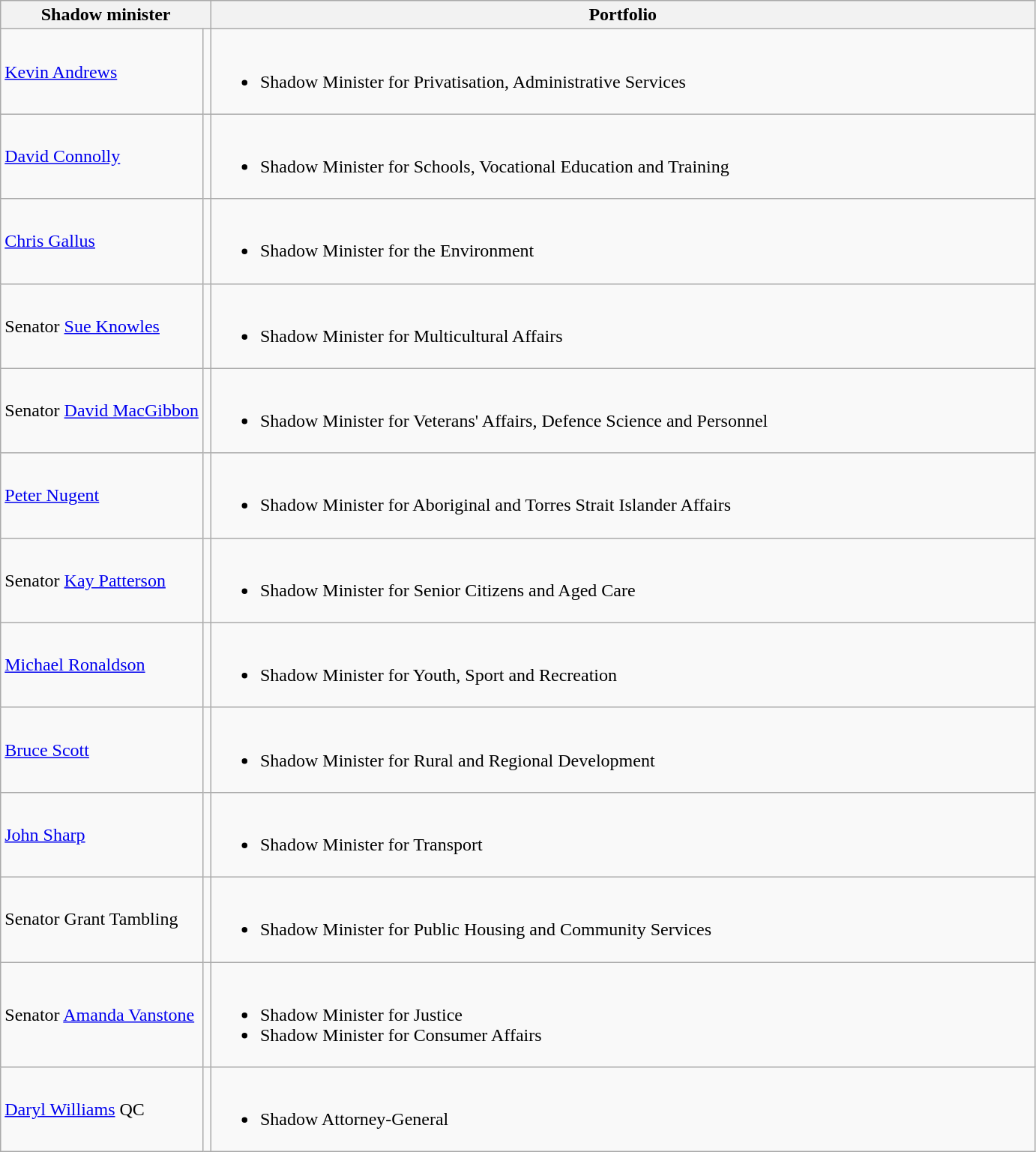<table class="wikitable">
<tr>
<th width=80 colspan="2">Shadow minister</th>
<th width=725>Portfolio</th>
</tr>
<tr>
<td><a href='#'>Kevin Andrews</a> </td>
<td></td>
<td><br><ul><li>Shadow Minister for Privatisation, Administrative Services</li></ul></td>
</tr>
<tr>
<td><a href='#'>David Connolly</a> </td>
<td></td>
<td><br><ul><li>Shadow Minister for Schools, Vocational Education and Training</li></ul></td>
</tr>
<tr>
<td><a href='#'>Chris Gallus</a> </td>
<td></td>
<td><br><ul><li>Shadow Minister for the Environment</li></ul></td>
</tr>
<tr>
<td>Senator <a href='#'>Sue Knowles</a></td>
<td></td>
<td><br><ul><li>Shadow Minister for Multicultural Affairs</li></ul></td>
</tr>
<tr>
<td>Senator <a href='#'>David MacGibbon</a></td>
<td></td>
<td><br><ul><li>Shadow Minister for Veterans' Affairs, Defence Science and Personnel</li></ul></td>
</tr>
<tr>
<td><a href='#'>Peter Nugent</a> </td>
<td></td>
<td><br><ul><li>Shadow Minister for Aboriginal and Torres Strait Islander Affairs</li></ul></td>
</tr>
<tr>
<td>Senator <a href='#'>Kay Patterson</a></td>
<td></td>
<td><br><ul><li>Shadow Minister for Senior Citizens and Aged Care</li></ul></td>
</tr>
<tr>
<td><a href='#'>Michael Ronaldson</a> </td>
<td></td>
<td><br><ul><li>Shadow Minister for Youth, Sport and Recreation</li></ul></td>
</tr>
<tr>
<td><a href='#'>Bruce Scott</a> </td>
<td></td>
<td><br><ul><li>Shadow Minister for Rural and Regional Development</li></ul></td>
</tr>
<tr>
<td><a href='#'>John Sharp</a> </td>
<td></td>
<td><br><ul><li>Shadow Minister for Transport</li></ul></td>
</tr>
<tr>
<td>Senator Grant Tambling</td>
<td></td>
<td><br><ul><li>Shadow Minister for Public Housing and Community Services</li></ul></td>
</tr>
<tr>
<td>Senator <a href='#'>Amanda Vanstone</a></td>
<td></td>
<td><br><ul><li>Shadow Minister for Justice</li><li>Shadow Minister for Consumer Affairs</li></ul></td>
</tr>
<tr>
<td><a href='#'>Daryl Williams</a> QC </td>
<td></td>
<td><br><ul><li>Shadow Attorney-General</li></ul></td>
</tr>
</table>
